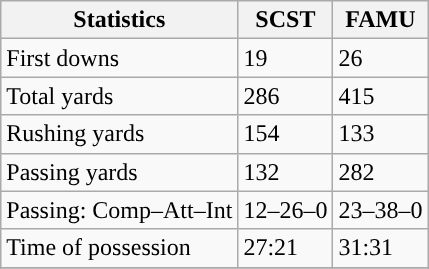<table class="wikitable" style="float: left;">
<tr>
<th>Statistics</th>
<th>SCST</th>
<th>FAMU</th>
</tr>
<tr>
<td>First downs</td>
<td>19</td>
<td>26</td>
</tr>
<tr>
<td>Total yards</td>
<td>286</td>
<td>415</td>
</tr>
<tr>
<td>Rushing yards</td>
<td>154</td>
<td>133</td>
</tr>
<tr>
<td>Passing yards</td>
<td>132</td>
<td>282</td>
</tr>
<tr>
<td>Passing: Comp–Att–Int</td>
<td>12–26–0</td>
<td>23–38–0</td>
</tr>
<tr>
<td>Time of possession</td>
<td>27:21</td>
<td>31:31</td>
</tr>
<tr>
</tr>
</table>
